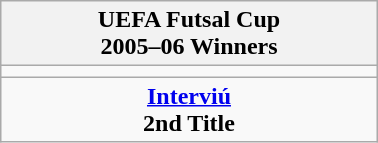<table class="wikitable" style="text-align: center; margin: 0 auto; width: 20%">
<tr>
<th>UEFA Futsal Cup <br>2005–06 Winners</th>
</tr>
<tr>
<td></td>
</tr>
<tr>
<td><strong><a href='#'>Interviú</a></strong><br><strong>2nd Title</strong></td>
</tr>
</table>
